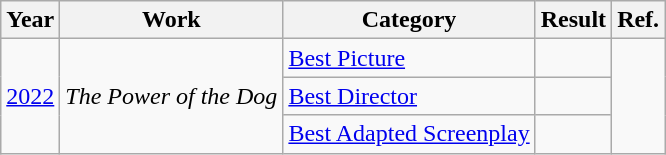<table class="wikitable">
<tr>
<th>Year</th>
<th>Work</th>
<th>Category</th>
<th>Result</th>
<th>Ref.</th>
</tr>
<tr>
<td rowspan="3"><a href='#'>2022</a></td>
<td rowspan="3"><em>The Power of the Dog</em></td>
<td><a href='#'>Best Picture</a></td>
<td></td>
<td rowspan="3"></td>
</tr>
<tr>
<td><a href='#'>Best Director</a></td>
<td></td>
</tr>
<tr>
<td><a href='#'>Best Adapted Screenplay</a></td>
<td></td>
</tr>
</table>
